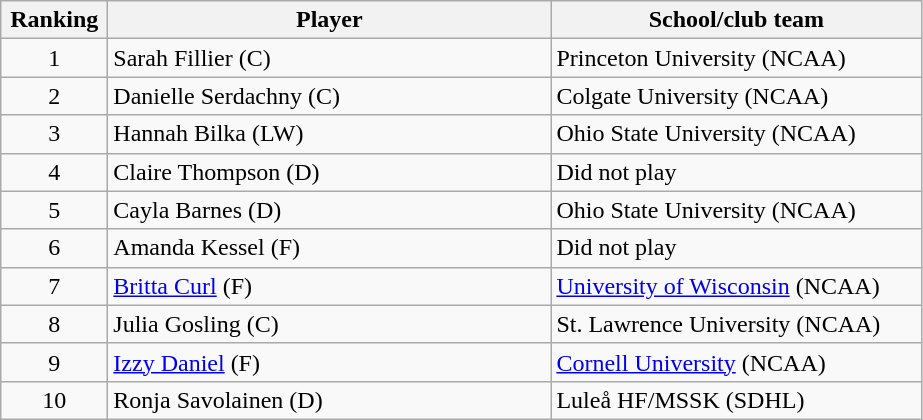<table class="wikitable">
<tr>
<th style="width:4em;">Ranking</th>
<th style="width:18em;">Player</th>
<th style="width:15em;">School/club team</th>
</tr>
<tr>
<td style="text-align:center;">1</td>
<td> Sarah Fillier (C)</td>
<td>Princeton University (NCAA)</td>
</tr>
<tr>
<td style="text-align:center;">2</td>
<td> Danielle Serdachny (C)</td>
<td>Colgate University (NCAA)</td>
</tr>
<tr>
<td style="text-align:center;">3</td>
<td> Hannah Bilka (LW)</td>
<td>Ohio State University (NCAA)</td>
</tr>
<tr>
<td style="text-align:center;">4</td>
<td> Claire Thompson (D)</td>
<td>Did not play</td>
</tr>
<tr>
<td style="text-align:center;">5</td>
<td> Cayla Barnes (D)</td>
<td>Ohio State University (NCAA)</td>
</tr>
<tr>
<td style="text-align:center;">6</td>
<td> Amanda Kessel (F)</td>
<td>Did not play</td>
</tr>
<tr>
<td style="text-align:center;">7</td>
<td> <a href='#'>Britta Curl</a> (F)</td>
<td><a href='#'>University of Wisconsin</a> (NCAA)</td>
</tr>
<tr>
<td style="text-align:center;">8</td>
<td> Julia Gosling (C)</td>
<td>St. Lawrence University (NCAA)</td>
</tr>
<tr>
<td style="text-align:center;">9</td>
<td> <a href='#'>Izzy Daniel</a> (F)</td>
<td><a href='#'>Cornell University</a> (NCAA)</td>
</tr>
<tr>
<td style="text-align:center;">10</td>
<td> Ronja Savolainen (D)</td>
<td>Luleå HF/MSSK (SDHL)</td>
</tr>
</table>
